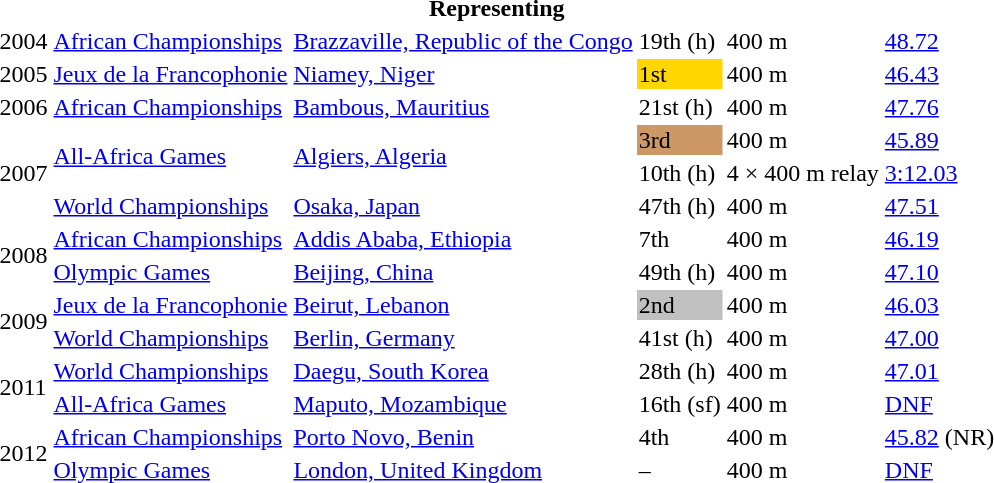<table>
<tr>
<th colspan="6">Representing </th>
</tr>
<tr>
<td>2004</td>
<td><a href='#'>African Championships</a></td>
<td><a href='#'>Brazzaville, Republic of the Congo</a></td>
<td>19th (h)</td>
<td>400 m</td>
<td><a href='#'>48.72</a></td>
</tr>
<tr>
<td>2005</td>
<td><a href='#'>Jeux de la Francophonie</a></td>
<td><a href='#'>Niamey, Niger</a></td>
<td bgcolor=gold>1st</td>
<td>400 m</td>
<td><a href='#'>46.43</a></td>
</tr>
<tr>
<td>2006</td>
<td><a href='#'>African Championships</a></td>
<td><a href='#'>Bambous, Mauritius</a></td>
<td>21st (h)</td>
<td>400 m</td>
<td><a href='#'>47.76</a></td>
</tr>
<tr>
<td rowspan=3>2007</td>
<td rowspan=2><a href='#'>All-Africa Games</a></td>
<td rowspan=2><a href='#'>Algiers, Algeria</a></td>
<td bgcolor=cc9966>3rd</td>
<td>400 m</td>
<td><a href='#'>45.89</a></td>
</tr>
<tr>
<td>10th (h)</td>
<td>4 × 400 m relay</td>
<td><a href='#'>3:12.03</a></td>
</tr>
<tr>
<td><a href='#'>World Championships</a></td>
<td><a href='#'>Osaka, Japan</a></td>
<td>47th (h)</td>
<td>400 m</td>
<td><a href='#'>47.51</a></td>
</tr>
<tr>
<td rowspan=2>2008</td>
<td><a href='#'>African Championships</a></td>
<td><a href='#'>Addis Ababa, Ethiopia</a></td>
<td>7th</td>
<td>400 m</td>
<td><a href='#'>46.19</a></td>
</tr>
<tr>
<td><a href='#'>Olympic Games</a></td>
<td><a href='#'>Beijing, China</a></td>
<td>49th (h)</td>
<td>400 m</td>
<td><a href='#'>47.10</a></td>
</tr>
<tr>
<td rowspan=2>2009</td>
<td><a href='#'>Jeux de la Francophonie</a></td>
<td><a href='#'>Beirut, Lebanon</a></td>
<td bgcolor=silver>2nd</td>
<td>400 m</td>
<td><a href='#'>46.03</a></td>
</tr>
<tr>
<td><a href='#'>World Championships</a></td>
<td><a href='#'>Berlin, Germany</a></td>
<td>41st (h)</td>
<td>400 m</td>
<td><a href='#'>47.00</a></td>
</tr>
<tr>
<td rowspan=2>2011</td>
<td><a href='#'>World Championships</a></td>
<td><a href='#'>Daegu, South Korea</a></td>
<td>28th (h)</td>
<td>400 m</td>
<td><a href='#'>47.01</a></td>
</tr>
<tr>
<td><a href='#'>All-Africa Games</a></td>
<td><a href='#'>Maputo, Mozambique</a></td>
<td>16th (sf)</td>
<td>400 m</td>
<td><a href='#'>DNF</a></td>
</tr>
<tr>
<td rowspan=2>2012</td>
<td><a href='#'>African Championships</a></td>
<td><a href='#'>Porto Novo, Benin</a></td>
<td>4th</td>
<td>400 m</td>
<td><a href='#'>45.82</a> (NR)</td>
</tr>
<tr>
<td><a href='#'>Olympic Games</a></td>
<td><a href='#'>London, United Kingdom</a></td>
<td>–</td>
<td>400 m</td>
<td><a href='#'>DNF</a></td>
</tr>
</table>
